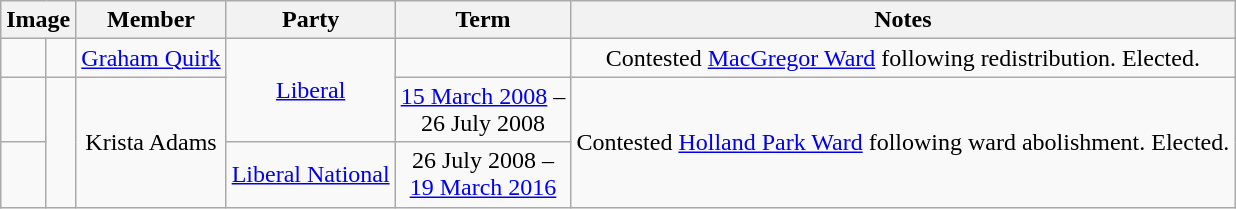<table class="wikitable" style="text-align:center">
<tr>
<th colspan="2">Image</th>
<th>Member</th>
<th>Party</th>
<th>Term</th>
<th>Notes</th>
</tr>
<tr>
<td> </td>
<td></td>
<td><a href='#'>Graham Quirk</a></td>
<td rowspan="2"><a href='#'>Liberal</a></td>
<td><br> </td>
<td>Contested <a href='#'>MacGregor Ward</a> following redistribution. Elected.</td>
</tr>
<tr>
<td> </td>
<td rowspan="2"></td>
<td rowspan="2">Krista Adams</td>
<td><a href='#'>15 March 2008</a> –<br> 26 July 2008</td>
<td rowspan="2">Contested <a href='#'>Holland Park Ward</a> following ward abolishment. Elected.</td>
</tr>
<tr>
<td> </td>
<td><a href='#'>Liberal National</a></td>
<td>26 July 2008  –<br> <a href='#'>19 March 2016</a></td>
</tr>
</table>
